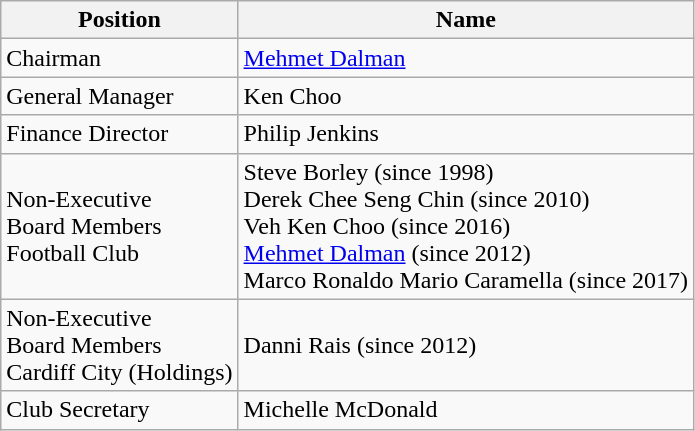<table class="wikitable" style="text-align: left">
<tr>
<th>Position</th>
<th>Name</th>
</tr>
<tr>
<td>Chairman</td>
<td> <a href='#'>Mehmet Dalman</a></td>
</tr>
<tr>
<td>General Manager</td>
<td> Ken Choo</td>
</tr>
<tr>
<td>Finance Director</td>
<td> Philip Jenkins</td>
</tr>
<tr>
<td>Non-Executive<br>Board Members<br>Football Club</td>
<td> Steve Borley (since 1998)<br> Derek Chee Seng Chin (since 2010)<br> Veh Ken Choo (since 2016)<br> <a href='#'>Mehmet Dalman</a> (since 2012)<br> Marco Ronaldo Mario Caramella (since 2017)<br></td>
</tr>
<tr>
<td>Non-Executive<br>Board Members<br>Cardiff City (Holdings)</td>
<td> Danni Rais (since 2012)</td>
</tr>
<tr>
<td>Club Secretary</td>
<td> Michelle McDonald</td>
</tr>
</table>
